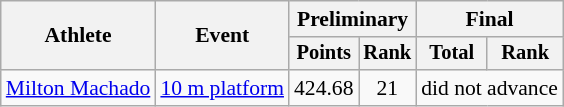<table class="wikitable" style="font-size:90%">
<tr>
<th rowspan="2">Athlete</th>
<th rowspan="2">Event</th>
<th colspan=2>Preliminary</th>
<th colspan=2>Final</th>
</tr>
<tr style="font-size:95%">
<th>Points</th>
<th>Rank</th>
<th>Total</th>
<th>Rank</th>
</tr>
<tr align=center>
<td rowspan=1><a href='#'>Milton Machado</a></td>
<td><a href='#'>10 m platform</a></td>
<td style="text-align:center;">424.68</td>
<td style="text-align:center;">21</td>
<td style="text-align:center;" colspan=2>did not advance</td>
</tr>
</table>
